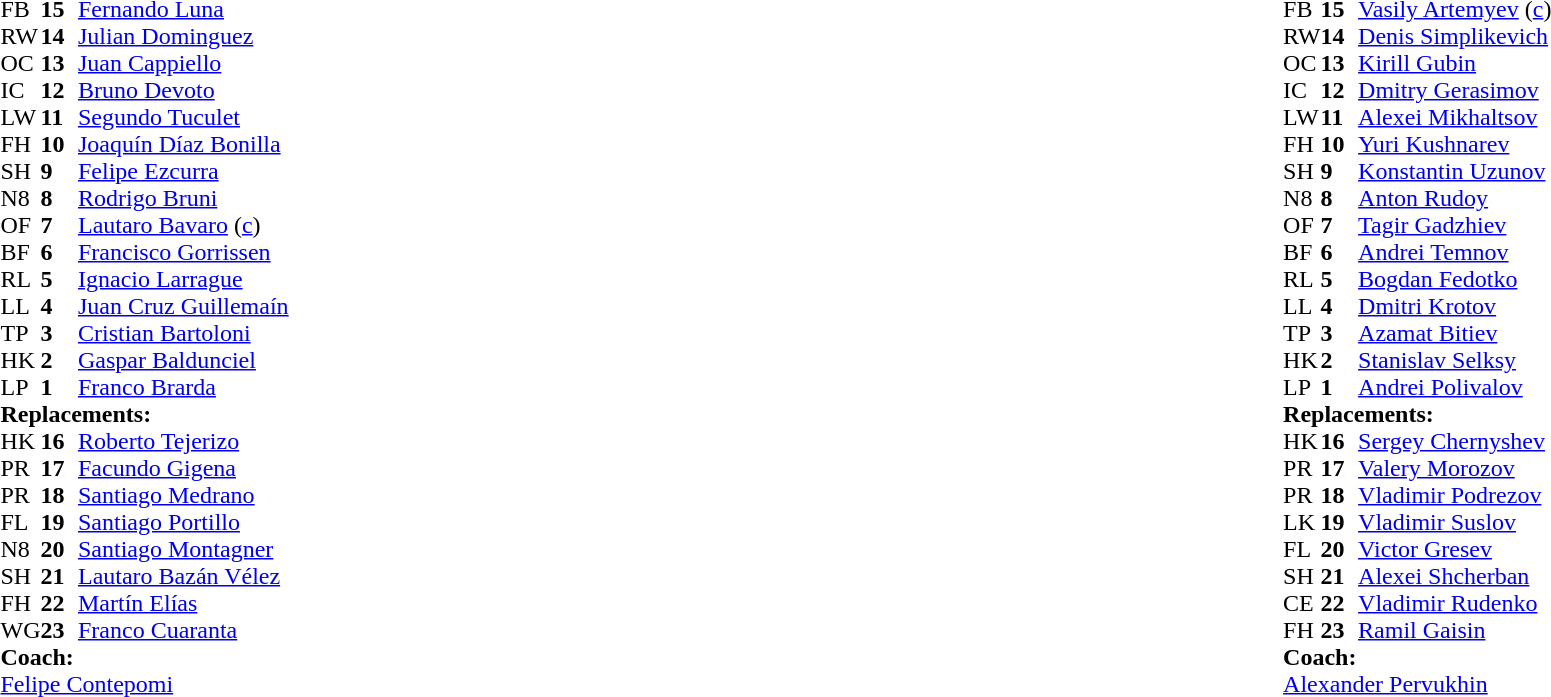<table style="width:100%;">
<tr>
<td style="vertical-align:top; width:50%"><br><table cellspacing="0" cellpadding="0">
<tr>
<th width="25"></th>
<th width="25"></th>
</tr>
<tr>
<td>FB</td>
<td><strong>15</strong></td>
<td><a href='#'>Fernando Luna</a></td>
</tr>
<tr>
<td>RW</td>
<td><strong>14</strong></td>
<td><a href='#'>Julian Dominguez</a></td>
</tr>
<tr>
<td>OC</td>
<td><strong>13</strong></td>
<td><a href='#'>Juan Cappiello</a></td>
</tr>
<tr>
<td>IC</td>
<td><strong>12</strong></td>
<td><a href='#'>Bruno Devoto</a></td>
</tr>
<tr>
<td>LW</td>
<td><strong>11</strong></td>
<td><a href='#'>Segundo Tuculet</a></td>
<td></td>
<td></td>
</tr>
<tr>
<td>FH</td>
<td><strong>10</strong></td>
<td><a href='#'>Joaquín Díaz Bonilla</a></td>
<td></td>
<td></td>
</tr>
<tr>
<td>SH</td>
<td><strong>9</strong></td>
<td><a href='#'>Felipe Ezcurra</a></td>
<td></td>
<td></td>
</tr>
<tr>
<td>N8</td>
<td><strong>8</strong></td>
<td><a href='#'>Rodrigo Bruni</a></td>
</tr>
<tr>
<td>OF</td>
<td><strong>7</strong></td>
<td><a href='#'>Lautaro Bavaro</a> (<a href='#'>c</a>)</td>
<td></td>
<td></td>
</tr>
<tr>
<td>BF</td>
<td><strong>6</strong></td>
<td><a href='#'>Francisco Gorrissen</a></td>
</tr>
<tr>
<td>RL</td>
<td><strong>5</strong></td>
<td><a href='#'>Ignacio Larrague</a></td>
</tr>
<tr>
<td>LL</td>
<td><strong>4</strong></td>
<td><a href='#'>Juan Cruz Guillemaín</a></td>
<td></td>
<td></td>
</tr>
<tr>
<td>TP</td>
<td><strong>3</strong></td>
<td><a href='#'>Cristian Bartoloni</a></td>
<td></td>
<td></td>
</tr>
<tr>
<td>HK</td>
<td><strong>2</strong></td>
<td><a href='#'>Gaspar Baldunciel</a></td>
<td></td>
<td></td>
<td></td>
</tr>
<tr>
<td>LP</td>
<td><strong>1</strong></td>
<td><a href='#'>Franco Brarda</a></td>
<td></td>
<td></td>
<td></td>
</tr>
<tr>
<td colspan=3><strong>Replacements:</strong></td>
</tr>
<tr>
<td>HK</td>
<td><strong>16</strong></td>
<td><a href='#'>Roberto Tejerizo</a></td>
<td></td>
<td></td>
</tr>
<tr>
<td>PR</td>
<td><strong>17</strong></td>
<td><a href='#'>Facundo Gigena</a></td>
<td></td>
<td></td>
</tr>
<tr>
<td>PR</td>
<td><strong>18</strong></td>
<td><a href='#'>Santiago Medrano</a></td>
<td></td>
<td></td>
</tr>
<tr>
<td>FL</td>
<td><strong>19</strong></td>
<td><a href='#'>Santiago Portillo</a></td>
<td></td>
<td></td>
</tr>
<tr>
<td>N8</td>
<td><strong>20</strong></td>
<td><a href='#'>Santiago Montagner</a></td>
<td></td>
<td></td>
</tr>
<tr>
<td>SH</td>
<td><strong>21</strong></td>
<td><a href='#'>Lautaro Bazán Vélez</a></td>
<td></td>
<td></td>
</tr>
<tr>
<td>FH</td>
<td><strong>22</strong></td>
<td><a href='#'>Martín Elías</a></td>
<td></td>
<td></td>
</tr>
<tr>
<td>WG</td>
<td><strong>23</strong></td>
<td><a href='#'>Franco Cuaranta</a></td>
<td></td>
<td></td>
</tr>
<tr>
<td colspan=3><strong>Coach:</strong></td>
</tr>
<tr>
<td colspan="4"> <a href='#'>Felipe Contepomi</a></td>
</tr>
</table>
</td>
<td style="vertical-align:top; width:50%"><br><table cellspacing="0" cellpadding="0" style="margin:auto">
<tr>
<th width="25"></th>
<th width="25"></th>
</tr>
<tr>
<td>FB</td>
<td><strong>15</strong></td>
<td><a href='#'>Vasily Artemyev</a> (<a href='#'>c</a>)</td>
</tr>
<tr>
<td>RW</td>
<td><strong>14</strong></td>
<td><a href='#'>Denis Simplikevich</a></td>
</tr>
<tr>
<td>OC</td>
<td><strong>13</strong></td>
<td><a href='#'>Kirill Gubin</a></td>
<td></td>
<td></td>
</tr>
<tr>
<td>IC</td>
<td><strong>12</strong></td>
<td><a href='#'>Dmitry Gerasimov</a></td>
</tr>
<tr>
<td>LW</td>
<td><strong>11</strong></td>
<td><a href='#'>Alexei Mikhaltsov</a></td>
</tr>
<tr>
<td>FH</td>
<td><strong>10</strong></td>
<td><a href='#'>Yuri Kushnarev</a></td>
<td></td>
<td></td>
</tr>
<tr>
<td>SH</td>
<td><strong>9</strong></td>
<td><a href='#'>Konstantin Uzunov</a></td>
<td></td>
<td></td>
</tr>
<tr>
<td>N8</td>
<td><strong>8</strong></td>
<td><a href='#'>Anton Rudoy</a></td>
</tr>
<tr>
<td>OF</td>
<td><strong>7</strong></td>
<td><a href='#'>Tagir Gadzhiev</a></td>
<td></td>
<td></td>
</tr>
<tr>
<td>BF</td>
<td><strong>6</strong></td>
<td><a href='#'>Andrei Temnov</a></td>
<td></td>
<td></td>
</tr>
<tr>
<td>RL</td>
<td><strong>5</strong></td>
<td><a href='#'>Bogdan Fedotko</a></td>
</tr>
<tr>
<td>LL</td>
<td><strong>4</strong></td>
<td><a href='#'>Dmitri Krotov</a></td>
</tr>
<tr>
<td>TP</td>
<td><strong>3</strong></td>
<td><a href='#'>Azamat Bitiev</a></td>
<td></td>
<td></td>
</tr>
<tr>
<td>HK</td>
<td><strong>2</strong></td>
<td><a href='#'>Stanislav Selksy</a></td>
<td></td>
<td></td>
</tr>
<tr>
<td>LP</td>
<td><strong>1</strong></td>
<td><a href='#'>Andrei Polivalov</a></td>
<td></td>
<td></td>
</tr>
<tr>
<td colspan=3><strong>Replacements:</strong></td>
</tr>
<tr>
<td>HK</td>
<td><strong>16</strong></td>
<td><a href='#'>Sergey Chernyshev</a></td>
<td></td>
<td></td>
</tr>
<tr>
<td>PR</td>
<td><strong>17</strong></td>
<td><a href='#'>Valery Morozov</a></td>
<td></td>
<td></td>
</tr>
<tr>
<td>PR</td>
<td><strong>18</strong></td>
<td><a href='#'>Vladimir Podrezov</a></td>
<td></td>
<td></td>
</tr>
<tr>
<td>LK</td>
<td><strong>19</strong></td>
<td><a href='#'>Vladimir Suslov</a></td>
<td></td>
<td></td>
</tr>
<tr>
<td>FL</td>
<td><strong>20</strong></td>
<td><a href='#'>Victor Gresev</a></td>
<td></td>
<td></td>
</tr>
<tr>
<td>SH</td>
<td><strong>21</strong></td>
<td><a href='#'>Alexei Shcherban</a></td>
<td></td>
<td></td>
</tr>
<tr>
<td>CE</td>
<td><strong>22</strong></td>
<td><a href='#'>Vladimir Rudenko</a></td>
<td></td>
<td></td>
</tr>
<tr>
<td>FH</td>
<td><strong>23</strong></td>
<td><a href='#'>Ramil Gaisin</a></td>
<td></td>
<td></td>
</tr>
<tr>
<td colspan=3><strong>Coach:</strong></td>
</tr>
<tr>
<td colspan="4"> <a href='#'>Alexander Pervukhin</a></td>
</tr>
</table>
</td>
</tr>
</table>
